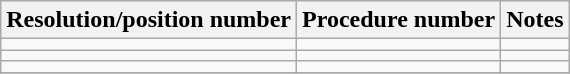<table class="wikitable">
<tr>
<th>Resolution/position number</th>
<th>Procedure number</th>
<th>Notes</th>
</tr>
<tr>
<td></td>
<td></td>
<td></td>
</tr>
<tr>
<td></td>
<td></td>
<td></td>
</tr>
<tr>
<td></td>
<td></td>
<td></td>
</tr>
<tr>
</tr>
</table>
